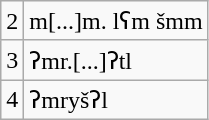<table class="wikitable">
<tr>
<td>2</td>
<td>m[...]m. lʕm šmm</td>
</tr>
<tr>
<td>3</td>
<td>ʔmr.[...]ʔtl</td>
</tr>
<tr>
<td>4</td>
<td>ʔmryšʔl</td>
</tr>
</table>
